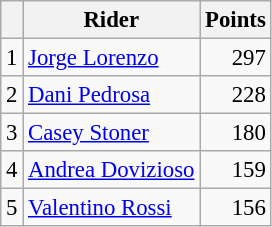<table class="wikitable" style="font-size: 95%;">
<tr>
<th></th>
<th>Rider</th>
<th>Points</th>
</tr>
<tr>
<td align=center>1</td>
<td> <a href='#'>Jorge Lorenzo</a></td>
<td align=right>297</td>
</tr>
<tr>
<td align=center>2</td>
<td> <a href='#'>Dani Pedrosa</a></td>
<td align=right>228</td>
</tr>
<tr>
<td align=center>3</td>
<td> <a href='#'>Casey Stoner</a></td>
<td align=right>180</td>
</tr>
<tr>
<td align=center>4</td>
<td> <a href='#'>Andrea Dovizioso</a></td>
<td align=right>159</td>
</tr>
<tr>
<td align=center>5</td>
<td> <a href='#'>Valentino Rossi</a></td>
<td align=right>156</td>
</tr>
</table>
